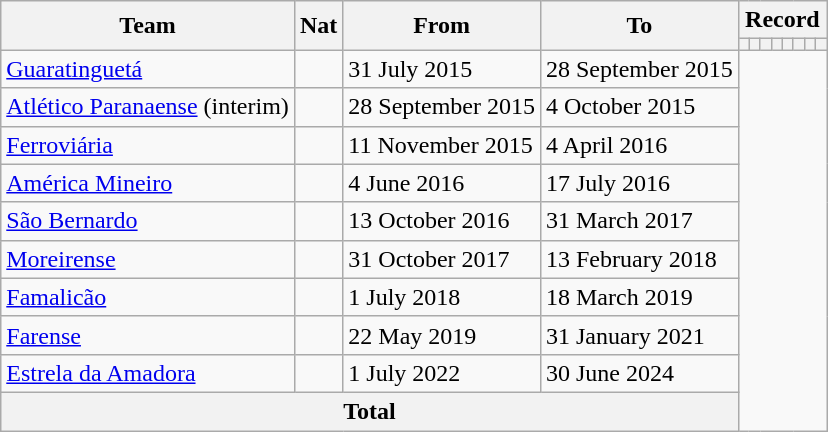<table class="wikitable" style="text-align: center">
<tr>
<th rowspan="2">Team</th>
<th rowspan="2">Nat</th>
<th rowspan="2">From</th>
<th rowspan="2">To</th>
<th colspan="8">Record</th>
</tr>
<tr>
<th></th>
<th></th>
<th></th>
<th></th>
<th></th>
<th></th>
<th></th>
<th></th>
</tr>
<tr>
<td align=left><a href='#'>Guaratinguetá</a></td>
<td></td>
<td align=left>31 July 2015</td>
<td align=left>28 September 2015<br></td>
</tr>
<tr>
<td align=left><a href='#'>Atlético Paranaense</a> (interim)</td>
<td></td>
<td align=left>28 September 2015</td>
<td align=left>4 October 2015<br></td>
</tr>
<tr>
<td align=left><a href='#'>Ferroviária</a></td>
<td></td>
<td align=left>11 November 2015</td>
<td align=left>4 April 2016<br></td>
</tr>
<tr>
<td align=left><a href='#'>América Mineiro</a></td>
<td></td>
<td align=left>4 June 2016</td>
<td align=left>17 July 2016<br></td>
</tr>
<tr>
<td align=left><a href='#'>São Bernardo</a></td>
<td></td>
<td align=left>13 October 2016</td>
<td align=left>31 March 2017<br></td>
</tr>
<tr>
<td align=left><a href='#'>Moreirense</a></td>
<td></td>
<td align=left>31 October 2017</td>
<td align=left>13 February 2018<br></td>
</tr>
<tr>
<td align=left><a href='#'>Famalicão</a></td>
<td></td>
<td align=left>1 July 2018</td>
<td align=left>18 March 2019<br></td>
</tr>
<tr>
<td align=left><a href='#'>Farense</a></td>
<td></td>
<td align=left>22 May 2019</td>
<td align=left>31 January 2021<br></td>
</tr>
<tr>
<td align=left><a href='#'>Estrela da Amadora</a></td>
<td></td>
<td align=left>1 July 2022</td>
<td align=left>30 June 2024<br></td>
</tr>
<tr>
<th colspan="4">Total<br></th>
</tr>
</table>
